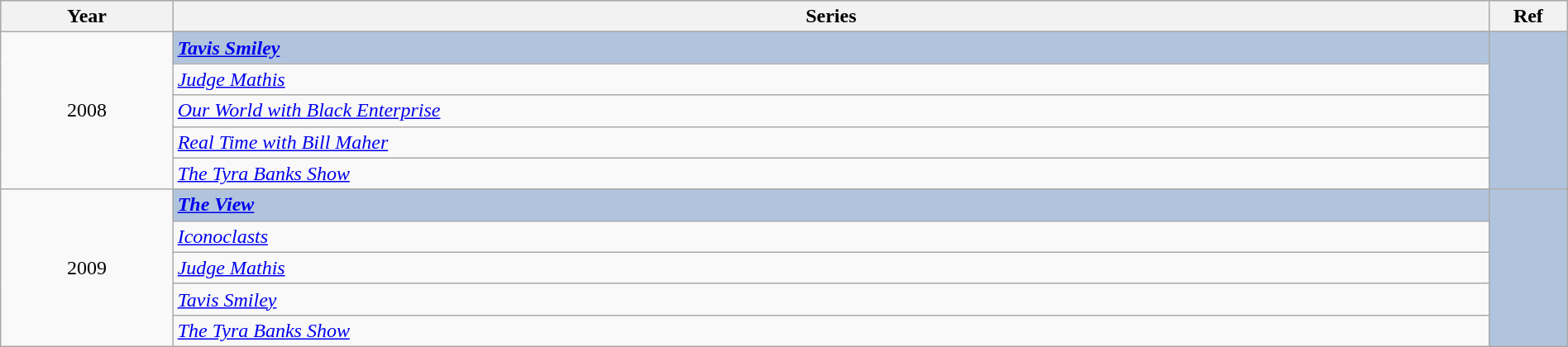<table class="wikitable" style="width:100%;">
<tr style="background:#bebebe;">
<th style="width:11%;">Year</th>
<th style="width:84%;">Series</th>
<th style="width:5%;">Ref</th>
</tr>
<tr>
<td rowspan="6" align="center">2008</td>
</tr>
<tr style="background:#B0C4DE">
<td><strong><em><a href='#'>Tavis Smiley</a></em></strong></td>
<td rowspan="6" align="center"></td>
</tr>
<tr>
<td><em><a href='#'>Judge Mathis</a></em></td>
</tr>
<tr>
<td><em><a href='#'>Our World with Black Enterprise</a></em></td>
</tr>
<tr>
<td><em><a href='#'>Real Time with Bill Maher</a></em></td>
</tr>
<tr>
<td><em><a href='#'>The Tyra Banks Show</a></em></td>
</tr>
<tr>
<td rowspan="6" align="center">2009</td>
</tr>
<tr style="background:#B0C4DE">
<td><strong><em><a href='#'>The View</a></em></strong></td>
<td rowspan="6" align="center"></td>
</tr>
<tr>
<td><em><a href='#'>Iconoclasts</a></em></td>
</tr>
<tr>
<td><em><a href='#'>Judge Mathis</a></em></td>
</tr>
<tr>
<td><em><a href='#'>Tavis Smiley</a></em></td>
</tr>
<tr>
<td><em><a href='#'>The Tyra Banks Show</a></em></td>
</tr>
</table>
